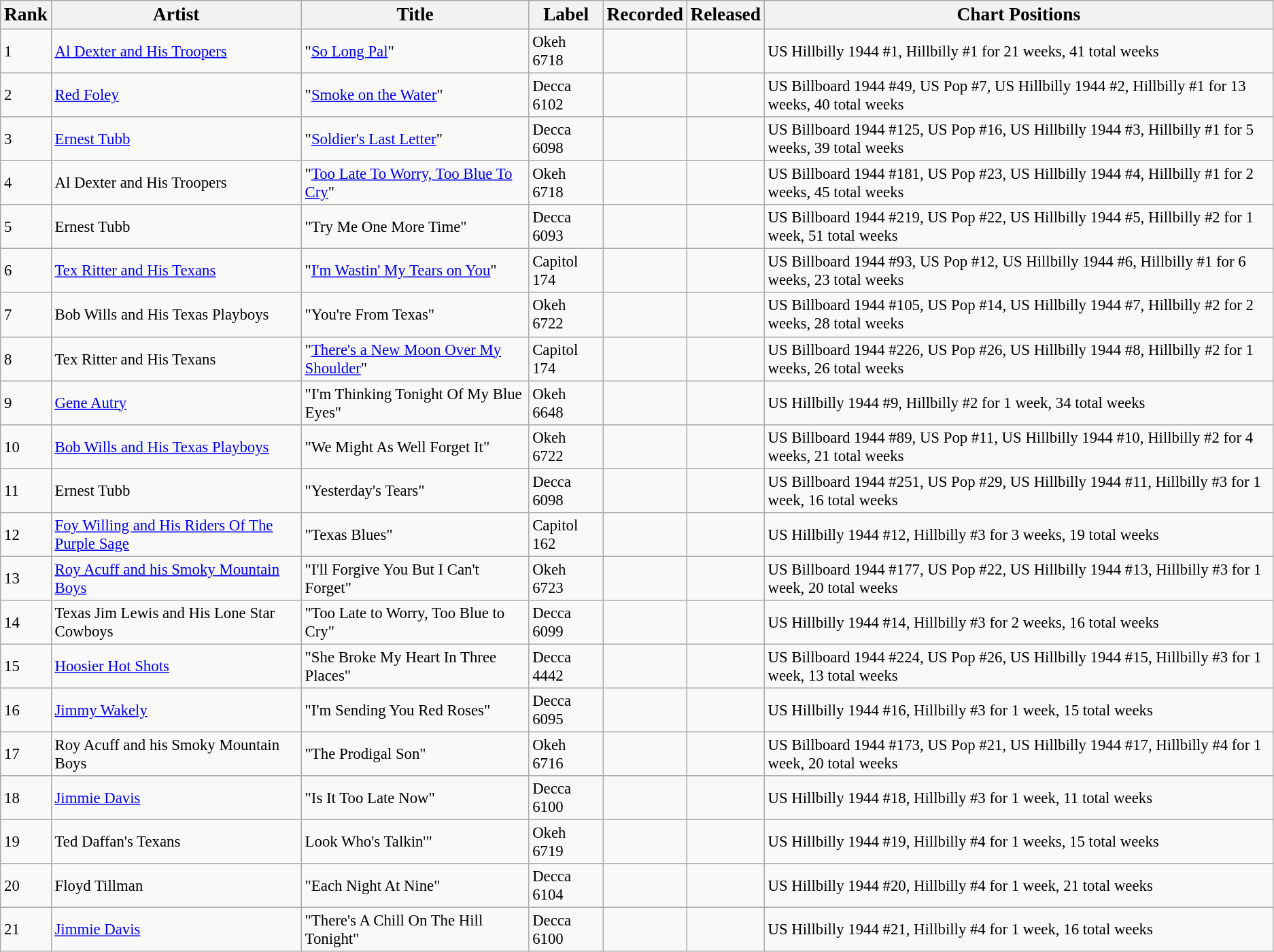<table class="wikitable" style="font-size:95%;">
<tr>
<th><big>Rank</big></th>
<th><big>Artist</big></th>
<th><big>Title</big></th>
<th><big>Label</big></th>
<th><big>Recorded</big></th>
<th><big>Released</big></th>
<th><big>Chart Positions</big></th>
</tr>
<tr>
<td>1</td>
<td><a href='#'>Al Dexter and His Troopers</a></td>
<td>"<a href='#'>So Long Pal</a>"</td>
<td>Okeh 6718</td>
<td></td>
<td></td>
<td>US Hillbilly 1944 #1, Hillbilly #1 for 21 weeks, 41 total weeks</td>
</tr>
<tr>
<td>2</td>
<td><a href='#'>Red Foley</a></td>
<td>"<a href='#'>Smoke on the Water</a>"</td>
<td>Decca 6102</td>
<td></td>
<td></td>
<td>US Billboard 1944 #49, US Pop #7, US Hillbilly 1944 #2, Hillbilly #1 for 13 weeks, 40 total weeks</td>
</tr>
<tr>
<td>3</td>
<td><a href='#'>Ernest Tubb</a></td>
<td>"<a href='#'>Soldier's Last Letter</a>"</td>
<td>Decca 6098</td>
<td></td>
<td></td>
<td>US Billboard 1944 #125, US Pop #16, US Hillbilly 1944 #3, Hillbilly #1 for 5 weeks, 39 total weeks</td>
</tr>
<tr>
<td>4</td>
<td>Al Dexter and His Troopers</td>
<td>"<a href='#'>Too Late To Worry, Too Blue To Cry</a>"</td>
<td>Okeh 6718</td>
<td></td>
<td></td>
<td>US Billboard 1944 #181, US Pop #23, US Hillbilly 1944 #4, Hillbilly #1 for 2 weeks, 45 total weeks</td>
</tr>
<tr>
<td>5</td>
<td>Ernest Tubb</td>
<td>"Try Me One More Time"</td>
<td>Decca 6093</td>
<td></td>
<td></td>
<td>US Billboard 1944 #219, US Pop #22, US Hillbilly 1944 #5, Hillbilly #2 for 1 week, 51 total weeks</td>
</tr>
<tr>
<td>6</td>
<td><a href='#'>Tex Ritter and His Texans</a></td>
<td>"<a href='#'>I'm Wastin' My Tears on You</a>"</td>
<td>Capitol 174</td>
<td></td>
<td></td>
<td>US Billboard 1944 #93, US Pop #12, US Hillbilly 1944 #6, Hillbilly #1 for 6 weeks, 23 total weeks</td>
</tr>
<tr>
<td>7</td>
<td>Bob Wills and His Texas Playboys</td>
<td>"You're From Texas"</td>
<td>Okeh 6722</td>
<td></td>
<td></td>
<td>US Billboard 1944 #105, US Pop #14, US Hillbilly 1944 #7, Hillbilly #2 for 2 weeks, 28 total weeks</td>
</tr>
<tr>
<td>8</td>
<td>Tex Ritter and His Texans</td>
<td>"<a href='#'>There's a New Moon Over My Shoulder</a>"</td>
<td>Capitol 174</td>
<td></td>
<td></td>
<td>US Billboard 1944 #226, US Pop #26, US Hillbilly 1944 #8, Hillbilly #2 for 1 weeks, 26 total weeks</td>
</tr>
<tr>
<td>9</td>
<td><a href='#'>Gene Autry</a></td>
<td>"I'm Thinking Tonight Of My Blue Eyes"</td>
<td>Okeh 6648</td>
<td></td>
<td></td>
<td>US Hillbilly 1944 #9, Hillbilly #2 for 1 week, 34 total weeks</td>
</tr>
<tr>
<td>10</td>
<td><a href='#'>Bob Wills and His Texas Playboys</a></td>
<td>"We Might As Well Forget It"</td>
<td>Okeh 6722</td>
<td></td>
<td></td>
<td>US Billboard 1944 #89, US Pop #11, US Hillbilly 1944 #10, Hillbilly #2 for 4 weeks, 21 total weeks</td>
</tr>
<tr>
<td>11</td>
<td>Ernest Tubb</td>
<td>"Yesterday's Tears"</td>
<td>Decca 6098</td>
<td></td>
<td></td>
<td>US Billboard 1944 #251, US Pop #29, US Hillbilly 1944 #11, Hillbilly #3 for 1 week, 16 total weeks</td>
</tr>
<tr>
<td>12</td>
<td><a href='#'>Foy Willing and His Riders Of The Purple Sage</a></td>
<td>"Texas Blues"</td>
<td>Capitol 162</td>
<td></td>
<td></td>
<td>US Hillbilly 1944 #12, Hillbilly #3 for 3 weeks, 19 total weeks</td>
</tr>
<tr>
<td>13</td>
<td><a href='#'>Roy Acuff and his Smoky Mountain Boys</a></td>
<td>"I'll Forgive You But I Can't Forget"</td>
<td>Okeh 6723</td>
<td></td>
<td></td>
<td>US Billboard 1944 #177, US Pop #22, US Hillbilly 1944 #13, Hillbilly #3 for 1 week, 20 total weeks</td>
</tr>
<tr>
<td>14</td>
<td>Texas Jim Lewis and His Lone Star Cowboys</td>
<td>"Too Late to Worry, Too Blue to Cry"</td>
<td>Decca 6099</td>
<td></td>
<td></td>
<td>US Hillbilly 1944 #14, Hillbilly #3 for 2 weeks, 16 total weeks</td>
</tr>
<tr>
<td>15</td>
<td><a href='#'>Hoosier Hot Shots</a></td>
<td>"She Broke My Heart In Three Places"</td>
<td>Decca 4442</td>
<td></td>
<td></td>
<td>US Billboard 1944 #224, US Pop #26, US Hillbilly 1944 #15, Hillbilly #3 for 1 week, 13 total weeks</td>
</tr>
<tr>
<td>16</td>
<td><a href='#'>Jimmy Wakely</a></td>
<td>"I'm Sending You Red Roses"</td>
<td>Decca 6095</td>
<td></td>
<td></td>
<td>US Hillbilly 1944 #16, Hillbilly #3 for 1 week, 15 total weeks</td>
</tr>
<tr>
<td>17</td>
<td>Roy Acuff and his Smoky Mountain Boys</td>
<td>"The Prodigal Son"</td>
<td>Okeh 6716</td>
<td></td>
<td></td>
<td>US Billboard 1944 #173, US Pop #21, US Hillbilly 1944 #17, Hillbilly #4 for 1 week, 20 total weeks</td>
</tr>
<tr>
<td>18</td>
<td><a href='#'>Jimmie Davis</a></td>
<td>"Is It Too Late Now"</td>
<td>Decca 6100</td>
<td></td>
<td></td>
<td>US Hillbilly 1944 #18, Hillbilly #3 for 1 week, 11 total weeks</td>
</tr>
<tr>
<td>19</td>
<td>Ted Daffan's Texans</td>
<td>Look Who's Talkin'"</td>
<td>Okeh 6719</td>
<td></td>
<td></td>
<td>US Hillbilly 1944 #19, Hillbilly #4 for 1 weeks, 15 total weeks</td>
</tr>
<tr>
<td>20</td>
<td>Floyd Tillman</td>
<td>"Each Night At Nine"</td>
<td>Decca 6104</td>
<td></td>
<td></td>
<td>US Hillbilly 1944 #20, Hillbilly #4 for 1 week, 21 total weeks</td>
</tr>
<tr>
<td>21</td>
<td><a href='#'>Jimmie Davis</a></td>
<td>"There's A Chill On The Hill Tonight"</td>
<td>Decca 6100</td>
<td></td>
<td></td>
<td>US Hillbilly 1944 #21, Hillbilly #4 for 1 week, 16 total weeks</td>
</tr>
</table>
